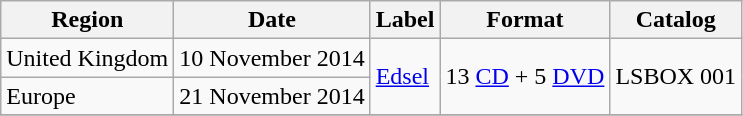<table class="wikitable">
<tr>
<th>Region</th>
<th>Date</th>
<th>Label</th>
<th>Format</th>
<th>Catalog</th>
</tr>
<tr>
<td>United Kingdom</td>
<td>10 November 2014</td>
<td rowspan="2"><a href='#'>Edsel</a></td>
<td rowspan="2">13 <a href='#'>CD</a> + 5 <a href='#'>DVD</a></td>
<td rowspan="2">LSBOX 001</td>
</tr>
<tr>
<td>Europe</td>
<td>21 November 2014</td>
</tr>
<tr>
</tr>
</table>
